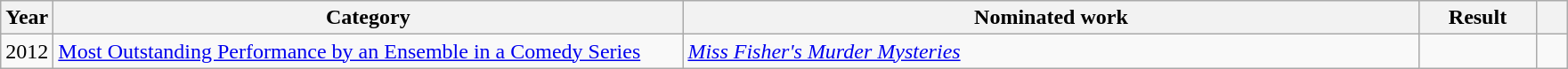<table class=wikitable>
<tr>
<th scope="col" style="width:1em;">Year</th>
<th scope="col" style="width:29em;">Category</th>
<th scope="col" style="width:34em;">Nominated work</th>
<th scope="col" style="width:5em;">Result</th>
<th scope="col" style="width:1em;"></th>
</tr>
<tr>
<td scope="row">2012</td>
<td><a href='#'>Most Outstanding Performance by an Ensemble in a Comedy Series</a></td>
<td><em><a href='#'>Miss Fisher's Murder Mysteries</a></em></td>
<td></td>
<td></td>
</tr>
</table>
